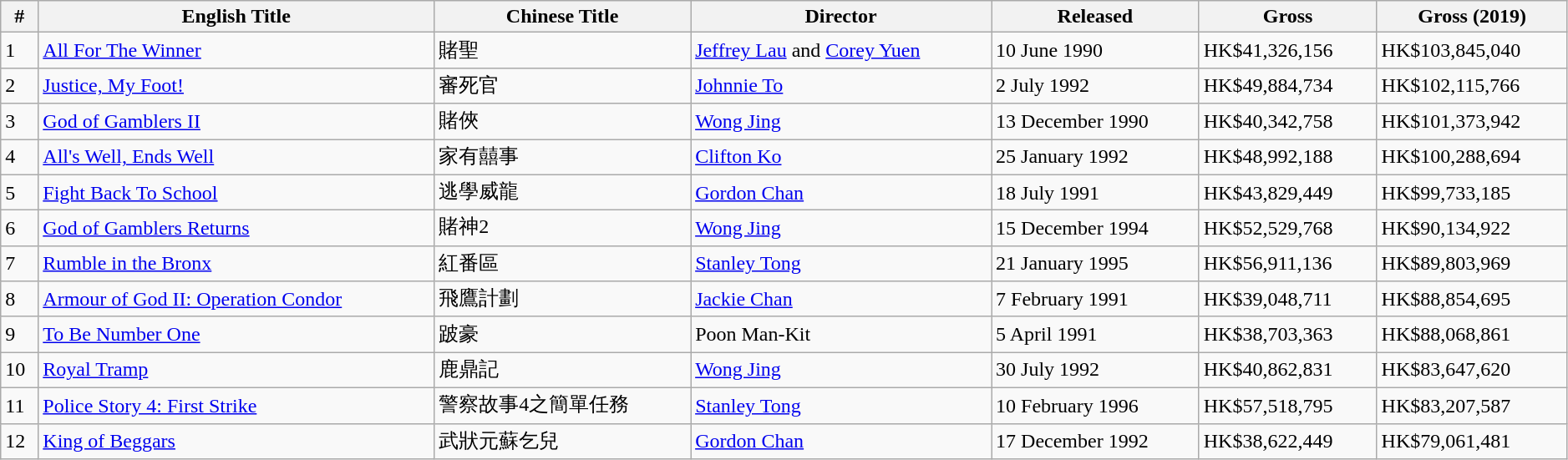<table class="wikitable sortable" width=99%>
<tr>
<th>#</th>
<th>English Title</th>
<th>Chinese Title</th>
<th>Director</th>
<th>Released</th>
<th>Gross</th>
<th>Gross (2019)</th>
</tr>
<tr>
<td>1</td>
<td><a href='#'>All For The Winner</a></td>
<td>賭聖</td>
<td><a href='#'>Jeffrey Lau</a> and <a href='#'>Corey Yuen</a></td>
<td>10 June 1990</td>
<td>HK$41,326,156</td>
<td>HK$103,845,040</td>
</tr>
<tr>
<td>2</td>
<td><a href='#'>Justice, My Foot!</a></td>
<td>審死官</td>
<td><a href='#'>Johnnie To</a></td>
<td>2 July 1992</td>
<td>HK$49,884,734</td>
<td>HK$102,115,766</td>
</tr>
<tr>
<td>3</td>
<td><a href='#'>God of Gamblers II</a></td>
<td>賭俠</td>
<td><a href='#'>Wong Jing</a></td>
<td>13 December 1990</td>
<td>HK$40,342,758</td>
<td>HK$101,373,942</td>
</tr>
<tr>
<td>4</td>
<td><a href='#'>All's Well, Ends Well</a></td>
<td>家有囍事</td>
<td><a href='#'>Clifton Ko</a></td>
<td>25 January 1992</td>
<td>HK$48,992,188</td>
<td>HK$100,288,694</td>
</tr>
<tr>
<td>5</td>
<td><a href='#'>Fight Back To School</a></td>
<td>逃學威龍</td>
<td><a href='#'>Gordon Chan</a></td>
<td>18 July 1991</td>
<td>HK$43,829,449</td>
<td>HK$99,733,185</td>
</tr>
<tr>
<td>6</td>
<td><a href='#'>God of Gamblers Returns</a></td>
<td>賭神2</td>
<td><a href='#'>Wong Jing</a></td>
<td>15 December 1994</td>
<td>HK$52,529,768</td>
<td>HK$90,134,922</td>
</tr>
<tr>
<td>7</td>
<td><a href='#'>Rumble in the Bronx</a></td>
<td>紅番區</td>
<td><a href='#'>Stanley Tong</a></td>
<td>21 January 1995</td>
<td>HK$56,911,136</td>
<td>HK$89,803,969</td>
</tr>
<tr>
<td>8</td>
<td><a href='#'>Armour of God II: Operation Condor</a></td>
<td>飛鷹計劃</td>
<td><a href='#'>Jackie Chan</a></td>
<td>7 February 1991</td>
<td>HK$39,048,711</td>
<td>HK$88,854,695</td>
</tr>
<tr>
<td>9</td>
<td><a href='#'>To Be Number One</a></td>
<td>跛豪</td>
<td>Poon Man-Kit</td>
<td>5 April 1991</td>
<td>HK$38,703,363</td>
<td>HK$88,068,861</td>
</tr>
<tr>
<td>10</td>
<td><a href='#'>Royal Tramp</a></td>
<td>鹿鼎記</td>
<td><a href='#'>Wong Jing</a></td>
<td>30 July 1992</td>
<td>HK$40,862,831</td>
<td>HK$83,647,620</td>
</tr>
<tr>
<td>11</td>
<td><a href='#'>Police Story 4: First Strike</a></td>
<td>警察故事4之簡單任務</td>
<td><a href='#'>Stanley Tong</a></td>
<td>10 February 1996</td>
<td>HK$57,518,795</td>
<td>HK$83,207,587</td>
</tr>
<tr>
<td>12</td>
<td><a href='#'>King of Beggars</a></td>
<td>武狀元蘇乞兒</td>
<td><a href='#'>Gordon Chan</a></td>
<td>17 December 1992</td>
<td>HK$38,622,449</td>
<td>HK$79,061,481</td>
</tr>
</table>
